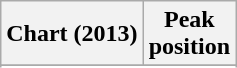<table class="wikitable sortable plainrowheaders" style="text-align:center">
<tr>
<th scope="col">Chart (2013)</th>
<th scope="col">Peak<br>position</th>
</tr>
<tr>
</tr>
<tr>
</tr>
<tr>
</tr>
</table>
